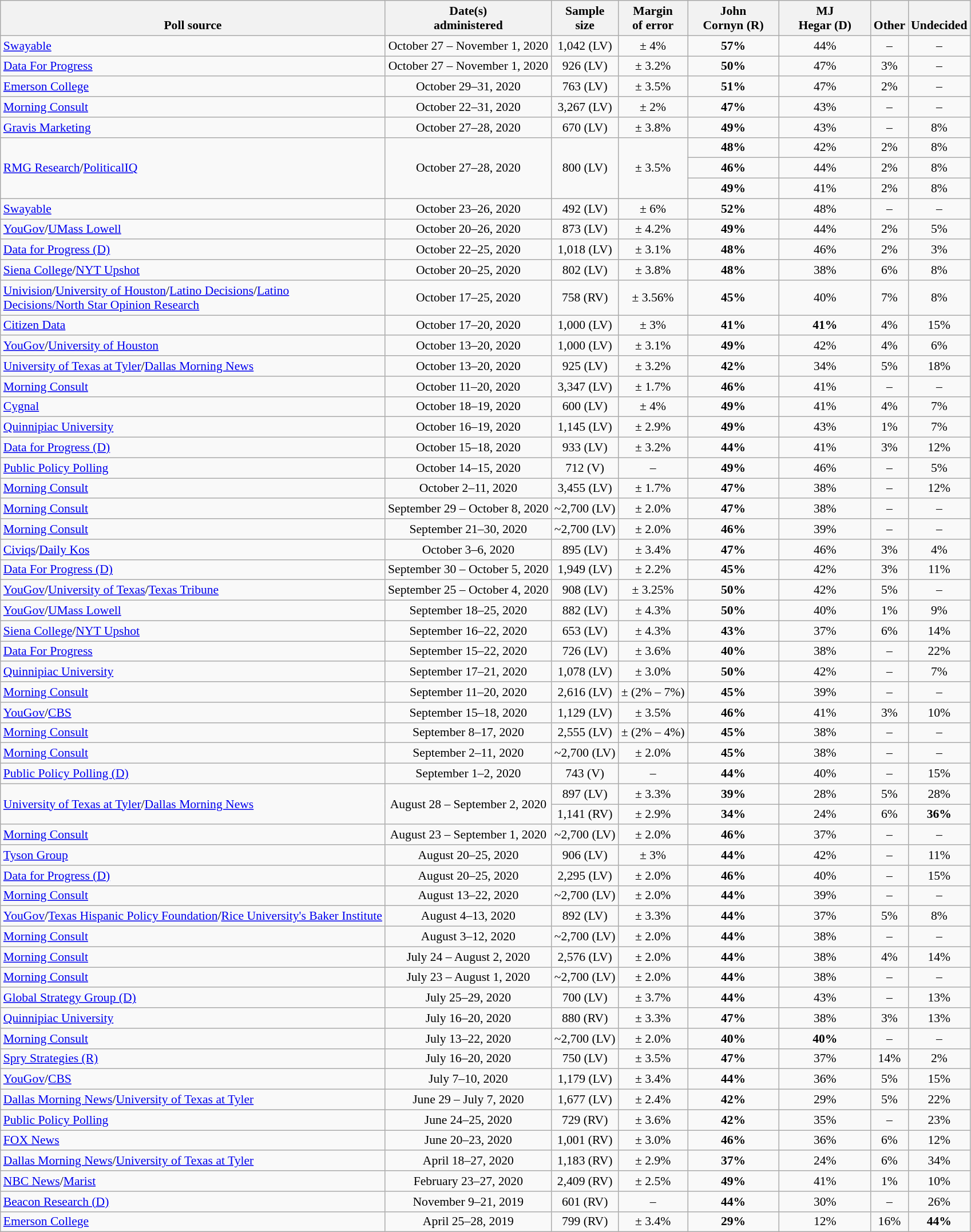<table class="wikitable" style="font-size:90%;text-align:center;">
<tr valign=bottom>
<th>Poll source</th>
<th>Date(s)<br>administered</th>
<th>Sample<br>size</th>
<th>Margin<br>of error</th>
<th style="width:100px;">John<br>Cornyn (R)</th>
<th style="width:100px;">MJ<br>Hegar (D)</th>
<th>Other</th>
<th>Undecided</th>
</tr>
<tr>
<td style="text-align:left;"><a href='#'>Swayable</a></td>
<td>October 27 – November 1, 2020</td>
<td>1,042 (LV)</td>
<td>± 4%</td>
<td><strong>57%</strong></td>
<td>44%</td>
<td>–</td>
<td>–</td>
</tr>
<tr>
<td style="text-align:left;"><a href='#'>Data For Progress</a></td>
<td>October 27 – November 1, 2020</td>
<td>926 (LV)</td>
<td>± 3.2%</td>
<td><strong>50%</strong></td>
<td>47%</td>
<td>3%</td>
<td>–</td>
</tr>
<tr>
<td style="text-align:left;"><a href='#'>Emerson College</a></td>
<td>October 29–31, 2020</td>
<td>763 (LV)</td>
<td>± 3.5%</td>
<td><strong>51%</strong></td>
<td>47%</td>
<td>2%</td>
<td>–</td>
</tr>
<tr>
<td style="text-align:left;"><a href='#'>Morning Consult</a></td>
<td>October 22–31, 2020</td>
<td>3,267 (LV)</td>
<td>± 2%</td>
<td><strong>47%</strong></td>
<td>43%</td>
<td>–</td>
<td>–</td>
</tr>
<tr>
<td style="text-align:left;"><a href='#'>Gravis Marketing</a></td>
<td>October 27–28, 2020</td>
<td>670 (LV)</td>
<td>± 3.8%</td>
<td><strong>49%</strong></td>
<td>43%</td>
<td>–</td>
<td>8%</td>
</tr>
<tr>
<td rowspan=3 style="text-align:left;"><a href='#'>RMG Research</a>/<a href='#'>PoliticalIQ</a></td>
<td rowspan=3>October 27–28, 2020</td>
<td rowspan=3>800 (LV)</td>
<td rowspan=3>± 3.5%</td>
<td><strong>48%</strong></td>
<td>42%</td>
<td>2%</td>
<td>8%</td>
</tr>
<tr>
<td><strong>46%</strong></td>
<td>44%</td>
<td>2%</td>
<td>8%</td>
</tr>
<tr>
<td><strong>49%</strong></td>
<td>41%</td>
<td>2%</td>
<td>8%</td>
</tr>
<tr>
<td style="text-align:left;"><a href='#'>Swayable</a></td>
<td>October 23–26, 2020</td>
<td>492 (LV)</td>
<td>± 6%</td>
<td><strong>52%</strong></td>
<td>48%</td>
<td>–</td>
<td>–</td>
</tr>
<tr>
<td style="text-align:left;"><a href='#'>YouGov</a>/<a href='#'>UMass Lowell</a></td>
<td>October 20–26, 2020</td>
<td>873 (LV)</td>
<td>± 4.2%</td>
<td><strong>49%</strong></td>
<td>44%</td>
<td>2%</td>
<td>5%</td>
</tr>
<tr>
<td style="text-align:left;"><a href='#'>Data for Progress (D)</a></td>
<td>October 22–25, 2020</td>
<td>1,018 (LV)</td>
<td>± 3.1%</td>
<td><strong>48%</strong></td>
<td>46%</td>
<td>2%</td>
<td>3%</td>
</tr>
<tr>
<td style="text-align:left;"><a href='#'>Siena College</a>/<a href='#'>NYT Upshot</a></td>
<td>October 20–25, 2020</td>
<td>802 (LV)</td>
<td>± 3.8%</td>
<td><strong>48%</strong></td>
<td>38%</td>
<td>6%</td>
<td>8%</td>
</tr>
<tr>
<td style="text-align:left;"><a href='#'>Univision</a>/<a href='#'>University of Houston</a>/<a href='#'>Latino Decisions</a>/<a href='#'>Latino<br>Decisions/North Star Opinion Research</a></td>
<td>October 17–25, 2020</td>
<td>758 (RV)</td>
<td>± 3.56%</td>
<td><strong>45%</strong></td>
<td>40%</td>
<td>7%</td>
<td>8%</td>
</tr>
<tr>
<td style="text-align:left;"><a href='#'>Citizen Data</a></td>
<td>October 17–20, 2020</td>
<td>1,000 (LV)</td>
<td>± 3%</td>
<td><strong>41%</strong></td>
<td><strong>41%</strong></td>
<td>4%</td>
<td>15%</td>
</tr>
<tr>
<td style="text-align:left;"><a href='#'>YouGov</a>/<a href='#'>University of Houston</a></td>
<td>October 13–20, 2020</td>
<td>1,000 (LV)</td>
<td>± 3.1%</td>
<td><strong>49%</strong></td>
<td>42%</td>
<td>4%</td>
<td>6%</td>
</tr>
<tr>
<td style="text-align:left;"><a href='#'>University of Texas at Tyler</a>/<a href='#'>Dallas Morning News</a></td>
<td>October 13–20, 2020</td>
<td>925 (LV)</td>
<td>± 3.2%</td>
<td><strong>42%</strong></td>
<td>34%</td>
<td>5%</td>
<td>18%</td>
</tr>
<tr>
<td style="text-align:left;"><a href='#'>Morning Consult</a></td>
<td>October 11–20, 2020</td>
<td>3,347 (LV)</td>
<td>± 1.7%</td>
<td><strong>46%</strong></td>
<td>41%</td>
<td>–</td>
<td>–</td>
</tr>
<tr>
<td style="text-align:left;"><a href='#'>Cygnal</a></td>
<td>October 18–19, 2020</td>
<td>600 (LV)</td>
<td>± 4%</td>
<td><strong>49%</strong></td>
<td>41%</td>
<td>4%</td>
<td>7%</td>
</tr>
<tr>
<td style="text-align:left;"><a href='#'>Quinnipiac University</a></td>
<td>October 16–19, 2020</td>
<td>1,145 (LV)</td>
<td>± 2.9%</td>
<td><strong>49%</strong></td>
<td>43%</td>
<td>1%</td>
<td>7%</td>
</tr>
<tr>
<td style="text-align:left;"><a href='#'>Data for Progress (D)</a></td>
<td>October 15–18, 2020</td>
<td>933 (LV)</td>
<td>± 3.2%</td>
<td><strong>44%</strong></td>
<td>41%</td>
<td>3%</td>
<td>12%</td>
</tr>
<tr>
<td style="text-align:left;"><a href='#'>Public Policy Polling</a></td>
<td>October 14–15, 2020</td>
<td>712 (V)</td>
<td>–</td>
<td><strong>49%</strong></td>
<td>46%</td>
<td>–</td>
<td>5%</td>
</tr>
<tr>
<td style="text-align:left;"><a href='#'>Morning Consult</a></td>
<td>October 2–11, 2020</td>
<td>3,455 (LV)</td>
<td>± 1.7%</td>
<td><strong>47%</strong></td>
<td>38%</td>
<td>–</td>
<td>12%</td>
</tr>
<tr>
<td style="text-align:left;"><a href='#'>Morning Consult</a></td>
<td>September 29 – October 8, 2020</td>
<td>~2,700 (LV)</td>
<td>± 2.0%</td>
<td><strong>47%</strong></td>
<td>38%</td>
<td>–</td>
<td>–</td>
</tr>
<tr>
<td style="text-align:left;"><a href='#'>Morning Consult</a></td>
<td>September 21–30, 2020</td>
<td>~2,700 (LV)</td>
<td>± 2.0%</td>
<td><strong>46%</strong></td>
<td>39%</td>
<td>–</td>
<td>–</td>
</tr>
<tr>
<td style="text-align:left;"><a href='#'>Civiqs</a>/<a href='#'>Daily Kos</a></td>
<td>October 3–6, 2020</td>
<td>895 (LV)</td>
<td>± 3.4%</td>
<td><strong>47%</strong></td>
<td>46%</td>
<td>3%</td>
<td>4%</td>
</tr>
<tr>
<td style="text-align:left;"><a href='#'>Data For Progress (D)</a></td>
<td>September 30 – October 5, 2020</td>
<td>1,949 (LV)</td>
<td>± 2.2%</td>
<td><strong>45%</strong></td>
<td>42%</td>
<td>3%</td>
<td>11%</td>
</tr>
<tr>
<td style="text-align:left;"><a href='#'>YouGov</a>/<a href='#'>University of Texas</a>/<a href='#'>Texas Tribune</a></td>
<td>September 25 – October 4, 2020</td>
<td>908 (LV)</td>
<td>± 3.25%</td>
<td><strong>50%</strong></td>
<td>42%</td>
<td>5%</td>
<td>–</td>
</tr>
<tr>
<td style="text-align:left;"><a href='#'>YouGov</a>/<a href='#'>UMass Lowell</a></td>
<td>September 18–25, 2020</td>
<td>882 (LV)</td>
<td>± 4.3%</td>
<td><strong>50%</strong></td>
<td>40%</td>
<td>1%</td>
<td>9%</td>
</tr>
<tr>
<td style="text-align:left;"><a href='#'>Siena College</a>/<a href='#'>NYT Upshot</a></td>
<td>September 16–22, 2020</td>
<td>653 (LV)</td>
<td>± 4.3%</td>
<td><strong>43%</strong></td>
<td>37%</td>
<td>6%</td>
<td>14%</td>
</tr>
<tr>
<td style="text-align:left;"><a href='#'>Data For Progress</a></td>
<td>September 15–22, 2020</td>
<td>726 (LV)</td>
<td>± 3.6%</td>
<td><strong>40%</strong></td>
<td>38%</td>
<td>–</td>
<td>22%</td>
</tr>
<tr>
<td style="text-align:left;"><a href='#'>Quinnipiac University</a></td>
<td>September 17–21, 2020</td>
<td>1,078 (LV)</td>
<td>± 3.0%</td>
<td><strong>50%</strong></td>
<td>42%</td>
<td>–</td>
<td>7%</td>
</tr>
<tr>
<td style="text-align:left;"><a href='#'>Morning Consult</a></td>
<td>September 11–20, 2020</td>
<td>2,616 (LV)</td>
<td>± (2% – 7%)</td>
<td><strong>45%</strong></td>
<td>39%</td>
<td>–</td>
<td>–</td>
</tr>
<tr>
<td style="text-align:left;"><a href='#'>YouGov</a>/<a href='#'>CBS</a></td>
<td>September 15–18, 2020</td>
<td>1,129 (LV)</td>
<td>± 3.5%</td>
<td><strong>46%</strong></td>
<td>41%</td>
<td>3%</td>
<td>10%</td>
</tr>
<tr>
<td style="text-align:left;"><a href='#'>Morning Consult</a></td>
<td>September 8–17, 2020</td>
<td>2,555 (LV)</td>
<td>± (2% – 4%)</td>
<td><strong>45%</strong></td>
<td>38%</td>
<td>–</td>
<td>–</td>
</tr>
<tr>
<td style="text-align:left;"><a href='#'>Morning Consult</a></td>
<td>September 2–11, 2020</td>
<td>~2,700 (LV)</td>
<td>± 2.0%</td>
<td><strong>45%</strong></td>
<td>38%</td>
<td>–</td>
<td>–</td>
</tr>
<tr>
<td style="text-align:left;"><a href='#'>Public Policy Polling (D)</a></td>
<td>September 1–2, 2020</td>
<td>743 (V)</td>
<td>–</td>
<td><strong>44%</strong></td>
<td>40%</td>
<td>–</td>
<td>15%</td>
</tr>
<tr>
<td rowspan=2 style="text-align:left;"><a href='#'>University of Texas at Tyler</a>/<a href='#'>Dallas Morning News</a></td>
<td rowspan=2>August 28 – September 2, 2020</td>
<td>897 (LV)</td>
<td>± 3.3%</td>
<td><strong>39%</strong></td>
<td>28%</td>
<td>5%</td>
<td>28%</td>
</tr>
<tr>
<td>1,141 (RV)</td>
<td>± 2.9%</td>
<td><strong>34%</strong></td>
<td>24%</td>
<td>6%</td>
<td><strong>36%</strong></td>
</tr>
<tr>
<td style="text-align:left;"><a href='#'>Morning Consult</a></td>
<td>August 23 – September 1, 2020</td>
<td>~2,700 (LV)</td>
<td>± 2.0%</td>
<td><strong>46%</strong></td>
<td>37%</td>
<td>–</td>
<td>–</td>
</tr>
<tr>
<td style="text-align:left;"><a href='#'>Tyson Group</a></td>
<td>August 20–25, 2020</td>
<td>906 (LV)</td>
<td>± 3%</td>
<td><strong>44%</strong></td>
<td>42%</td>
<td>–</td>
<td>11%</td>
</tr>
<tr>
<td style="text-align:left;"><a href='#'>Data for Progress (D)</a></td>
<td>August 20–25, 2020</td>
<td>2,295 (LV)</td>
<td>± 2.0%</td>
<td><strong>46%</strong></td>
<td>40%</td>
<td>–</td>
<td>15%</td>
</tr>
<tr>
<td style="text-align:left;"><a href='#'>Morning Consult</a></td>
<td>August 13–22, 2020</td>
<td>~2,700 (LV)</td>
<td>± 2.0%</td>
<td><strong>44%</strong></td>
<td>39%</td>
<td>–</td>
<td>–</td>
</tr>
<tr>
<td style="text-align:left;"><a href='#'>YouGov</a>/<a href='#'>Texas Hispanic Policy Foundation</a>/<a href='#'>Rice University's Baker Institute</a></td>
<td>August 4–13, 2020</td>
<td>892 (LV)</td>
<td>± 3.3%</td>
<td><strong>44%</strong></td>
<td>37%</td>
<td>5%</td>
<td>8%</td>
</tr>
<tr>
<td style="text-align:left;"><a href='#'>Morning Consult</a></td>
<td>August 3–12, 2020</td>
<td>~2,700 (LV)</td>
<td>± 2.0%</td>
<td><strong>44%</strong></td>
<td>38%</td>
<td>–</td>
<td>–</td>
</tr>
<tr>
<td style="text-align:left;"><a href='#'>Morning Consult</a></td>
<td>July 24 – August 2, 2020</td>
<td>2,576 (LV)</td>
<td>± 2.0%</td>
<td><strong>44%</strong></td>
<td>38%</td>
<td>4%</td>
<td>14%</td>
</tr>
<tr>
<td style="text-align:left;"><a href='#'>Morning Consult</a></td>
<td>July 23 – August 1, 2020</td>
<td>~2,700 (LV)</td>
<td>± 2.0%</td>
<td><strong>44%</strong></td>
<td>38%</td>
<td>–</td>
<td>–</td>
</tr>
<tr>
<td style="text-align:left;"><a href='#'>Global Strategy Group (D)</a></td>
<td>July 25–29, 2020</td>
<td>700 (LV)</td>
<td>± 3.7%</td>
<td><strong>44%</strong></td>
<td>43%</td>
<td>–</td>
<td>13%</td>
</tr>
<tr>
<td style="text-align:left;"><a href='#'>Quinnipiac University</a></td>
<td>July 16–20, 2020</td>
<td>880 (RV)</td>
<td>± 3.3%</td>
<td><strong>47%</strong></td>
<td>38%</td>
<td>3%</td>
<td>13%</td>
</tr>
<tr>
<td style="text-align:left;"><a href='#'>Morning Consult</a></td>
<td>July 13–22, 2020</td>
<td>~2,700 (LV)</td>
<td>± 2.0%</td>
<td><strong>40%</strong></td>
<td><strong>40%</strong></td>
<td>–</td>
<td>–</td>
</tr>
<tr>
<td style="text-align:left;"><a href='#'>Spry Strategies (R)</a></td>
<td>July 16–20, 2020</td>
<td>750 (LV)</td>
<td>± 3.5%</td>
<td><strong>47%</strong></td>
<td>37%</td>
<td>14%</td>
<td>2%</td>
</tr>
<tr>
<td style="text-align:left;"><a href='#'>YouGov</a>/<a href='#'>CBS</a></td>
<td>July 7–10, 2020</td>
<td>1,179 (LV)</td>
<td>± 3.4%</td>
<td><strong>44%</strong></td>
<td>36%</td>
<td>5%</td>
<td>15%</td>
</tr>
<tr>
<td style="text-align:left;"><a href='#'>Dallas Morning News</a>/<a href='#'>University of Texas at Tyler</a></td>
<td>June 29 – July 7, 2020</td>
<td>1,677 (LV)</td>
<td>± 2.4%</td>
<td><strong>42%</strong></td>
<td>29%</td>
<td>5%</td>
<td>22%</td>
</tr>
<tr>
<td style="text-align:left;"><a href='#'>Public Policy Polling</a></td>
<td>June 24–25, 2020</td>
<td>729 (RV)</td>
<td>± 3.6%</td>
<td><strong>42%</strong></td>
<td>35%</td>
<td>–</td>
<td>23%</td>
</tr>
<tr>
<td style="text-align:left;"><a href='#'>FOX News</a></td>
<td>June 20–23, 2020</td>
<td>1,001 (RV)</td>
<td>± 3.0%</td>
<td><strong>46%</strong></td>
<td>36%</td>
<td>6%</td>
<td>12%</td>
</tr>
<tr>
<td style="text-align:left;"><a href='#'>Dallas Morning News</a>/<a href='#'>University of Texas at Tyler</a></td>
<td>April 18–27, 2020</td>
<td>1,183 (RV)</td>
<td>± 2.9%</td>
<td><strong>37%</strong></td>
<td>24%</td>
<td>6%</td>
<td>34%</td>
</tr>
<tr>
<td style="text-align:left;"><a href='#'>NBC News</a>/<a href='#'>Marist</a></td>
<td>February 23–27, 2020</td>
<td>2,409 (RV)</td>
<td>± 2.5%</td>
<td><strong>49%</strong></td>
<td>41%</td>
<td>1%</td>
<td>10%</td>
</tr>
<tr>
<td style="text-align:left;"><a href='#'>Beacon Research (D)</a></td>
<td>November 9–21, 2019</td>
<td>601 (RV)</td>
<td>–</td>
<td><strong>44%</strong></td>
<td>30%</td>
<td>–</td>
<td>26%</td>
</tr>
<tr>
<td style="text-align:left;"><a href='#'>Emerson College</a></td>
<td>April 25–28, 2019</td>
<td>799 (RV)</td>
<td>± 3.4%</td>
<td><strong>29%</strong></td>
<td>12%</td>
<td>16%</td>
<td><strong>44%</strong></td>
</tr>
</table>
